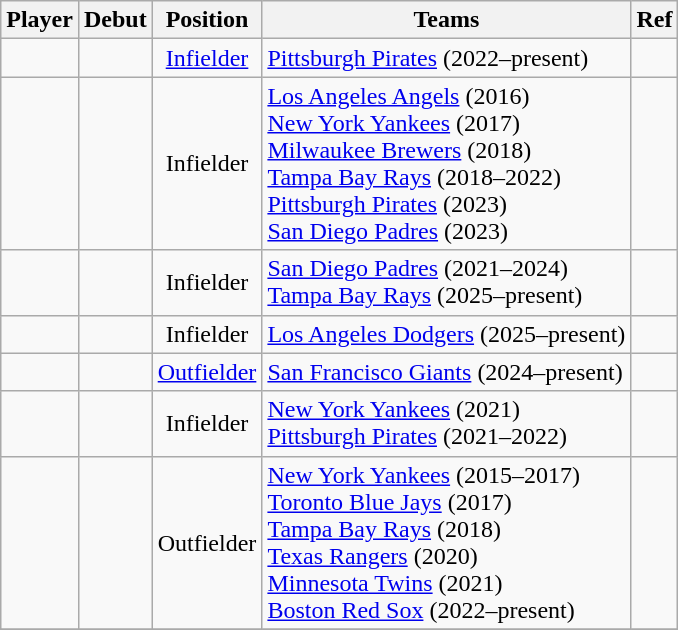<table class="wikitable sortable plainrowheaders" style="text-align:center" border="1">
<tr>
<th>Player</th>
<th>Debut</th>
<th>Position</th>
<th>Teams</th>
<th>Ref</th>
</tr>
<tr>
<td></td>
<td><br></td>
<td><a href='#'>Infielder</a></td>
<td align="left"><a href='#'>Pittsburgh Pirates</a> (2022–present)</td>
<td></td>
</tr>
<tr>
<td></td>
<td><br></td>
<td>Infielder</td>
<td align="left"><a href='#'>Los Angeles Angels</a> (2016)<br><a href='#'>New York Yankees</a> (2017)<br><a href='#'>Milwaukee Brewers</a> (2018)<br><a href='#'>Tampa Bay Rays</a> (2018–2022)<br><a href='#'>Pittsburgh Pirates</a> (2023)<br><a href='#'>San Diego Padres</a> (2023)</td>
<td></td>
</tr>
<tr>
<td></td>
<td><br></td>
<td>Infielder</td>
<td align="left"><a href='#'>San Diego Padres</a> (2021–2024)<br><a href='#'>Tampa Bay Rays</a> (2025–present)</td>
<td></td>
</tr>
<tr>
<td></td>
<td><br></td>
<td>Infielder</td>
<td align="left"><a href='#'>Los Angeles Dodgers</a> (2025–present)</td>
<td></td>
</tr>
<tr>
<td></td>
<td><br></td>
<td><a href='#'>Outfielder</a></td>
<td align="left"><a href='#'>San Francisco Giants</a> (2024–present)</td>
<td></td>
</tr>
<tr>
<td></td>
<td><br></td>
<td>Infielder</td>
<td align="left"><a href='#'>New York Yankees</a> (2021)<br><a href='#'>Pittsburgh Pirates</a> (2021–2022)</td>
<td></td>
</tr>
<tr>
<td></td>
<td><br></td>
<td>Outfielder</td>
<td align="left"><a href='#'>New York Yankees</a> (2015–2017)<br><a href='#'>Toronto Blue Jays</a> (2017)<br><a href='#'>Tampa Bay Rays</a> (2018)<br><a href='#'>Texas Rangers</a> (2020)<br><a href='#'>Minnesota Twins</a> (2021)<br><a href='#'>Boston Red Sox</a> (2022–present)</td>
<td></td>
</tr>
<tr>
</tr>
</table>
